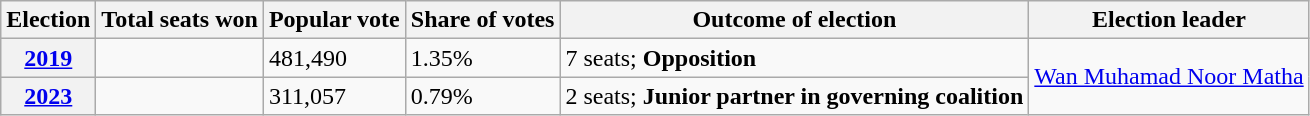<table class="wikitable">
<tr>
<th>Election</th>
<th>Total seats won</th>
<th>Popular vote</th>
<th>Share of votes</th>
<th>Outcome of election</th>
<th>Election leader</th>
</tr>
<tr>
<th><a href='#'>2019</a></th>
<td></td>
<td>481,490</td>
<td>1.35%</td>
<td yes10>7 seats; <strong>Opposition</strong></td>
<td rowspan="2"><a href='#'>Wan Muhamad Noor Matha</a></td>
</tr>
<tr>
<th><a href='#'>2023</a></th>
<td></td>
<td>311,057</td>
<td>0.79%</td>
<td>2 seats;  <strong> Junior partner in governing coalition</strong></td>
</tr>
</table>
